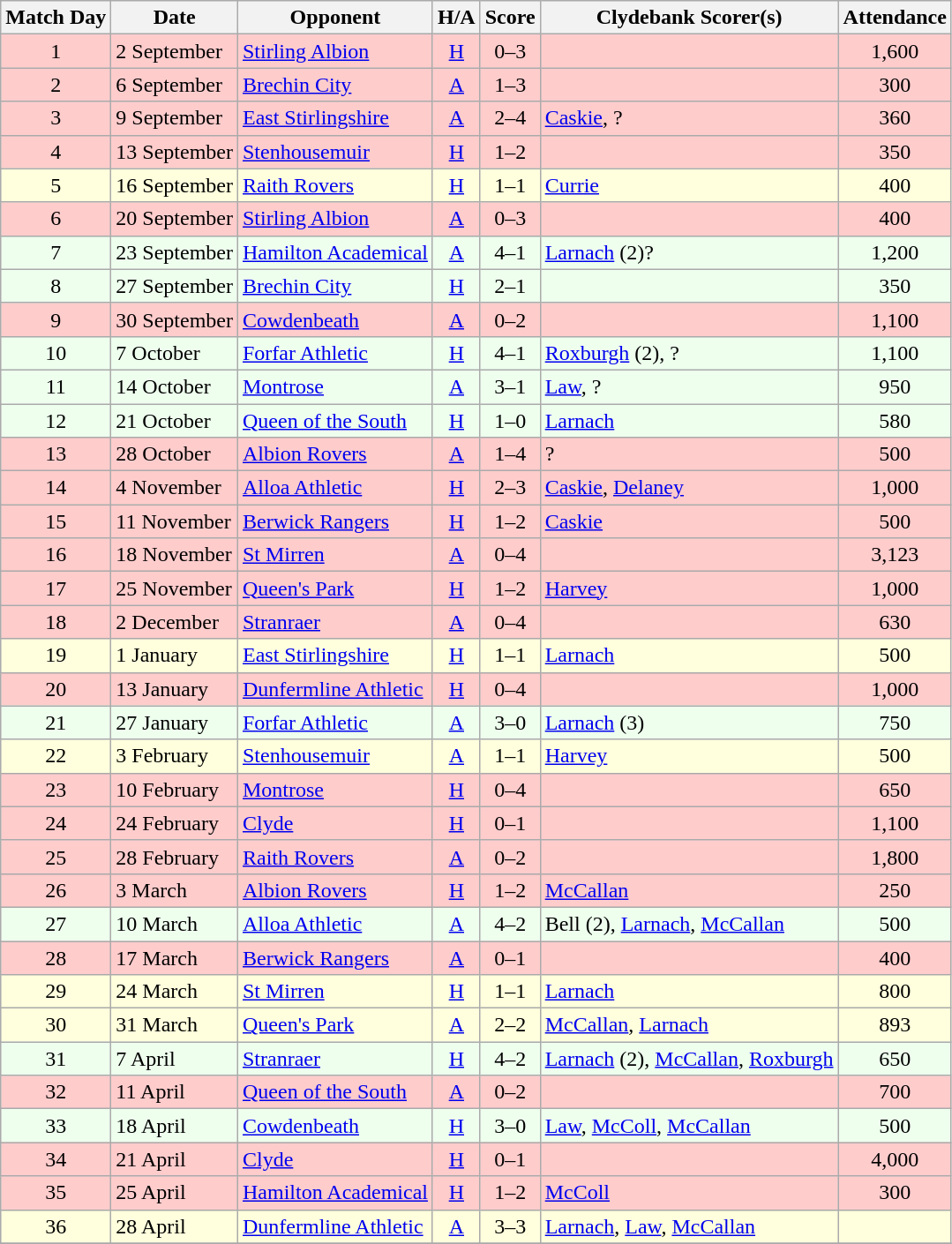<table class="wikitable" style="text-align:center">
<tr>
<th>Match Day</th>
<th>Date</th>
<th>Opponent</th>
<th>H/A</th>
<th>Score</th>
<th>Clydebank Scorer(s)</th>
<th>Attendance</th>
</tr>
<tr bgcolor=#FFCCCC>
<td>1</td>
<td align=left>2 September</td>
<td align=left><a href='#'>Stirling Albion</a></td>
<td><a href='#'>H</a></td>
<td>0–3</td>
<td align=left></td>
<td>1,600</td>
</tr>
<tr bgcolor=#FFCCCC>
<td>2</td>
<td align=left>6 September</td>
<td align=left><a href='#'>Brechin City</a></td>
<td><a href='#'>A</a></td>
<td>1–3</td>
<td align=left></td>
<td>300</td>
</tr>
<tr bgcolor=#FFCCCC>
<td>3</td>
<td align=left>9 September</td>
<td align=left><a href='#'>East Stirlingshire</a></td>
<td><a href='#'>A</a></td>
<td>2–4</td>
<td align=left><a href='#'>Caskie</a>, ?</td>
<td>360</td>
</tr>
<tr bgcolor=#FFCCCC>
<td>4</td>
<td align=left>13 September</td>
<td align=left><a href='#'>Stenhousemuir</a></td>
<td><a href='#'>H</a></td>
<td>1–2</td>
<td align=left></td>
<td>350</td>
</tr>
<tr bgcolor=#FFFFDD>
<td>5</td>
<td align=left>16 September</td>
<td align=left><a href='#'>Raith Rovers</a></td>
<td><a href='#'>H</a></td>
<td>1–1</td>
<td align=left><a href='#'>Currie</a></td>
<td>400</td>
</tr>
<tr bgcolor=#FFCCCC>
<td>6</td>
<td align=left>20 September</td>
<td align=left><a href='#'>Stirling Albion</a></td>
<td><a href='#'>A</a></td>
<td>0–3</td>
<td align=left></td>
<td>400</td>
</tr>
<tr bgcolor=#EEFFEE>
<td>7</td>
<td align=left>23 September</td>
<td align=left><a href='#'>Hamilton Academical</a></td>
<td><a href='#'>A</a></td>
<td>4–1</td>
<td align=left><a href='#'>Larnach</a> (2)?</td>
<td>1,200</td>
</tr>
<tr bgcolor=#EEFFEE>
<td>8</td>
<td align=left>27 September</td>
<td align=left><a href='#'>Brechin City</a></td>
<td><a href='#'>H</a></td>
<td>2–1</td>
<td align=left></td>
<td>350</td>
</tr>
<tr bgcolor=#FFCCCC>
<td>9</td>
<td align=left>30 September</td>
<td align=left><a href='#'>Cowdenbeath</a></td>
<td><a href='#'>A</a></td>
<td>0–2</td>
<td align=left></td>
<td>1,100</td>
</tr>
<tr bgcolor=#EEFFEE>
<td>10</td>
<td align=left>7 October</td>
<td align=left><a href='#'>Forfar Athletic</a></td>
<td><a href='#'>H</a></td>
<td>4–1</td>
<td align=left><a href='#'>Roxburgh</a> (2), ?</td>
<td>1,100</td>
</tr>
<tr bgcolor=#EEFFEE>
<td>11</td>
<td align=left>14 October</td>
<td align=left><a href='#'>Montrose</a></td>
<td><a href='#'>A</a></td>
<td>3–1</td>
<td align=left><a href='#'>Law</a>, ?</td>
<td>950</td>
</tr>
<tr bgcolor=#EEFFEE>
<td>12</td>
<td align=left>21 October</td>
<td align=left><a href='#'>Queen of the South</a></td>
<td><a href='#'>H</a></td>
<td>1–0</td>
<td align=left><a href='#'>Larnach</a></td>
<td>580</td>
</tr>
<tr bgcolor=#FFCCCC>
<td>13</td>
<td align=left>28 October</td>
<td align=left><a href='#'>Albion Rovers</a></td>
<td><a href='#'>A</a></td>
<td>1–4</td>
<td align=left>?</td>
<td>500</td>
</tr>
<tr bgcolor=#FFCCCC>
<td>14</td>
<td align=left>4 November</td>
<td align=left><a href='#'>Alloa Athletic</a></td>
<td><a href='#'>H</a></td>
<td>2–3</td>
<td align=left><a href='#'>Caskie</a>, <a href='#'>Delaney</a></td>
<td>1,000</td>
</tr>
<tr bgcolor=#FFCCCC>
<td>15</td>
<td align=left>11 November</td>
<td align=left><a href='#'>Berwick Rangers</a></td>
<td><a href='#'>H</a></td>
<td>1–2</td>
<td align=left><a href='#'>Caskie</a></td>
<td>500</td>
</tr>
<tr bgcolor=#FFCCCC>
<td>16</td>
<td align=left>18 November</td>
<td align=left><a href='#'>St Mirren</a></td>
<td><a href='#'>A</a></td>
<td>0–4</td>
<td align=left></td>
<td>3,123</td>
</tr>
<tr bgcolor=#FFCCCC>
<td>17</td>
<td align=left>25 November</td>
<td align=left><a href='#'>Queen's Park</a></td>
<td><a href='#'>H</a></td>
<td>1–2</td>
<td align=left><a href='#'>Harvey</a></td>
<td>1,000</td>
</tr>
<tr bgcolor=#FFCCCC>
<td>18</td>
<td align=left>2 December</td>
<td align=left><a href='#'>Stranraer</a></td>
<td><a href='#'>A</a></td>
<td>0–4</td>
<td align=left></td>
<td>630</td>
</tr>
<tr bgcolor=#FFFFDD>
<td>19</td>
<td align=left>1 January</td>
<td align=left><a href='#'>East Stirlingshire</a></td>
<td><a href='#'>H</a></td>
<td>1–1</td>
<td align=left><a href='#'>Larnach</a></td>
<td>500</td>
</tr>
<tr bgcolor=#FFCCCC>
<td>20</td>
<td align=left>13 January</td>
<td align=left><a href='#'>Dunfermline Athletic</a></td>
<td><a href='#'>H</a></td>
<td>0–4</td>
<td align=left></td>
<td>1,000</td>
</tr>
<tr bgcolor=#EEFFEE>
<td>21</td>
<td align=left>27 January</td>
<td align=left><a href='#'>Forfar Athletic</a></td>
<td><a href='#'>A</a></td>
<td>3–0</td>
<td align=left><a href='#'>Larnach</a> (3)</td>
<td>750</td>
</tr>
<tr bgcolor=#FFFFDD>
<td>22</td>
<td align=left>3 February</td>
<td align=left><a href='#'>Stenhousemuir</a></td>
<td><a href='#'>A</a></td>
<td>1–1</td>
<td align=left><a href='#'>Harvey</a></td>
<td>500</td>
</tr>
<tr bgcolor=#FFCCCC>
<td>23</td>
<td align=left>10 February</td>
<td align=left><a href='#'>Montrose</a></td>
<td><a href='#'>H</a></td>
<td>0–4</td>
<td align=left></td>
<td>650</td>
</tr>
<tr bgcolor=#FFCCCC>
<td>24</td>
<td align=left>24 February</td>
<td align=left><a href='#'>Clyde</a></td>
<td><a href='#'>H</a></td>
<td>0–1</td>
<td align=left></td>
<td>1,100</td>
</tr>
<tr bgcolor=#FFCCCC>
<td>25</td>
<td align=left>28 February</td>
<td align=left><a href='#'>Raith Rovers</a></td>
<td><a href='#'>A</a></td>
<td>0–2</td>
<td align=left></td>
<td>1,800</td>
</tr>
<tr bgcolor=#FFCCCC>
<td>26</td>
<td align=left>3 March</td>
<td align=left><a href='#'>Albion Rovers</a></td>
<td><a href='#'>H</a></td>
<td>1–2</td>
<td align=left><a href='#'>McCallan</a></td>
<td>250</td>
</tr>
<tr bgcolor=#EEFFEE>
<td>27</td>
<td align=left>10 March</td>
<td align=left><a href='#'>Alloa Athletic</a></td>
<td><a href='#'>A</a></td>
<td>4–2</td>
<td align=left>Bell (2), <a href='#'>Larnach</a>, <a href='#'>McCallan</a></td>
<td>500</td>
</tr>
<tr bgcolor=#FFCCCC>
<td>28</td>
<td align=left>17 March</td>
<td align=left><a href='#'>Berwick Rangers</a></td>
<td><a href='#'>A</a></td>
<td>0–1</td>
<td align=left></td>
<td>400</td>
</tr>
<tr bgcolor=#FFFFDD>
<td>29</td>
<td align=left>24 March</td>
<td align=left><a href='#'>St Mirren</a></td>
<td><a href='#'>H</a></td>
<td>1–1</td>
<td align=left><a href='#'>Larnach</a></td>
<td>800</td>
</tr>
<tr bgcolor=#FFFFDD>
<td>30</td>
<td align=left>31 March</td>
<td align=left><a href='#'>Queen's Park</a></td>
<td><a href='#'>A</a></td>
<td>2–2</td>
<td align=left><a href='#'>McCallan</a>, <a href='#'>Larnach</a></td>
<td>893</td>
</tr>
<tr bgcolor=#EEFFEE>
<td>31</td>
<td align=left>7 April</td>
<td align=left><a href='#'>Stranraer</a></td>
<td><a href='#'>H</a></td>
<td>4–2</td>
<td align=left><a href='#'>Larnach</a> (2), <a href='#'>McCallan</a>, <a href='#'>Roxburgh</a></td>
<td>650</td>
</tr>
<tr bgcolor=#FFCCCC>
<td>32</td>
<td align=left>11 April</td>
<td align=left><a href='#'>Queen of the South</a></td>
<td><a href='#'>A</a></td>
<td>0–2</td>
<td align=left></td>
<td>700</td>
</tr>
<tr bgcolor=#EEFFEE>
<td>33</td>
<td align=left>18 April</td>
<td align=left><a href='#'>Cowdenbeath</a></td>
<td><a href='#'>H</a></td>
<td>3–0</td>
<td align=left><a href='#'>Law</a>, <a href='#'>McColl</a>, <a href='#'>McCallan</a></td>
<td>500</td>
</tr>
<tr bgcolor=#FFCCCC>
<td>34</td>
<td align=left>21 April</td>
<td align=left><a href='#'>Clyde</a></td>
<td><a href='#'>H</a></td>
<td>0–1</td>
<td align=left></td>
<td>4,000</td>
</tr>
<tr bgcolor=#FFCCCC>
<td>35</td>
<td align=left>25 April</td>
<td align=left><a href='#'>Hamilton Academical</a></td>
<td><a href='#'>H</a></td>
<td>1–2</td>
<td align=left><a href='#'>McColl</a></td>
<td>300</td>
</tr>
<tr bgcolor=#FFFFDD>
<td>36</td>
<td align=left>28 April</td>
<td align=left><a href='#'>Dunfermline Athletic</a></td>
<td><a href='#'>A</a></td>
<td>3–3</td>
<td align=left><a href='#'>Larnach</a>, <a href='#'>Law</a>, <a href='#'>McCallan</a></td>
<td></td>
</tr>
<tr>
</tr>
</table>
